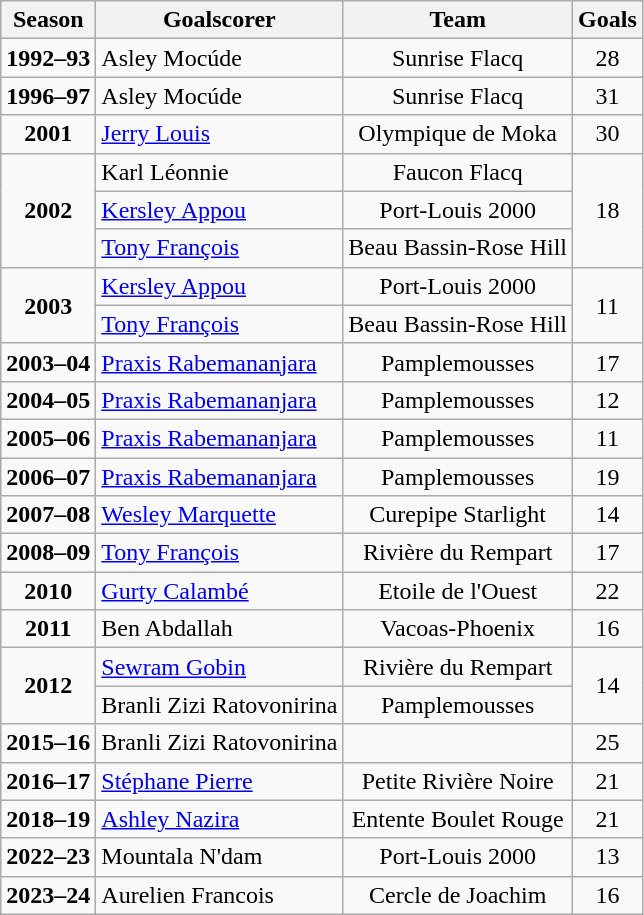<table class="wikitable" style="text-align:center;">
<tr>
<th>Season</th>
<th>Goalscorer</th>
<th>Team</th>
<th>Goals</th>
</tr>
<tr>
<td><strong>1992–93</strong></td>
<td align=left> Asley Mocúde</td>
<td>Sunrise Flacq</td>
<td>28</td>
</tr>
<tr>
<td><strong>1996–97</strong></td>
<td align=left> Asley Mocúde</td>
<td>Sunrise Flacq</td>
<td>31</td>
</tr>
<tr>
<td><strong>2001</strong></td>
<td align=left> <a href='#'>Jerry Louis</a></td>
<td>Olympique de Moka</td>
<td>30</td>
</tr>
<tr>
<td rowspan=3><strong>2002</strong></td>
<td align=left> Karl Léonnie</td>
<td>Faucon Flacq</td>
<td rowspan=3>18</td>
</tr>
<tr>
<td align=left> <a href='#'>Kersley Appou</a></td>
<td>Port-Louis 2000</td>
</tr>
<tr>
<td align=left> <a href='#'>Tony François</a></td>
<td>Beau Bassin-Rose Hill</td>
</tr>
<tr>
<td rowspan=2><strong>2003</strong></td>
<td align=left> <a href='#'>Kersley Appou</a></td>
<td>Port-Louis 2000</td>
<td rowspan=2>11</td>
</tr>
<tr>
<td align=left> <a href='#'>Tony François</a></td>
<td>Beau Bassin-Rose Hill</td>
</tr>
<tr>
<td><strong>2003–04</strong></td>
<td align=left> <a href='#'>Praxis Rabemananjara</a></td>
<td>Pamplemousses</td>
<td>17</td>
</tr>
<tr>
<td><strong>2004–05</strong></td>
<td align=left> <a href='#'>Praxis Rabemananjara</a></td>
<td>Pamplemousses</td>
<td>12</td>
</tr>
<tr>
<td><strong>2005–06</strong></td>
<td align=left> <a href='#'>Praxis Rabemananjara</a></td>
<td>Pamplemousses</td>
<td>11</td>
</tr>
<tr>
<td><strong>2006–07</strong></td>
<td align=left> <a href='#'>Praxis Rabemananjara</a></td>
<td>Pamplemousses</td>
<td>19</td>
</tr>
<tr>
<td><strong>2007–08</strong></td>
<td align=left> <a href='#'>Wesley Marquette</a></td>
<td>Curepipe Starlight</td>
<td>14</td>
</tr>
<tr>
<td><strong>2008–09</strong></td>
<td align=left> <a href='#'>Tony François</a></td>
<td>Rivière du Rempart</td>
<td>17</td>
</tr>
<tr>
<td><strong>2010</strong></td>
<td align=left> <a href='#'>Gurty Calambé</a></td>
<td>Etoile de l'Ouest</td>
<td>22</td>
</tr>
<tr>
<td><strong>2011</strong></td>
<td align=left> Ben Abdallah</td>
<td>Vacoas-Phoenix</td>
<td>16</td>
</tr>
<tr>
<td rowspan=2><strong>2012</strong></td>
<td align=left> <a href='#'>Sewram Gobin</a></td>
<td>Rivière du Rempart</td>
<td rowspan=2>14</td>
</tr>
<tr>
<td align=left> Branli Zizi Ratovonirina</td>
<td>Pamplemousses</td>
</tr>
<tr>
<td><strong>2015–16</strong></td>
<td align=left> Branli Zizi Ratovonirina</td>
<td></td>
<td>25</td>
</tr>
<tr>
<td><strong>2016–17</strong></td>
<td align=left> <a href='#'>Stéphane Pierre</a></td>
<td>Petite Rivière Noire</td>
<td>21</td>
</tr>
<tr>
<td><strong>2018–19</strong></td>
<td align=left> <a href='#'>Ashley Nazira</a></td>
<td>Entente Boulet Rouge</td>
<td>21</td>
</tr>
<tr>
<td><strong>2022–23</strong></td>
<td align=left> Mountala N'dam</td>
<td>Port-Louis 2000</td>
<td>13</td>
</tr>
<tr>
<td><strong>2023–24</strong></td>
<td align=left> Aurelien Francois</td>
<td>Cercle de Joachim</td>
<td>16</td>
</tr>
</table>
